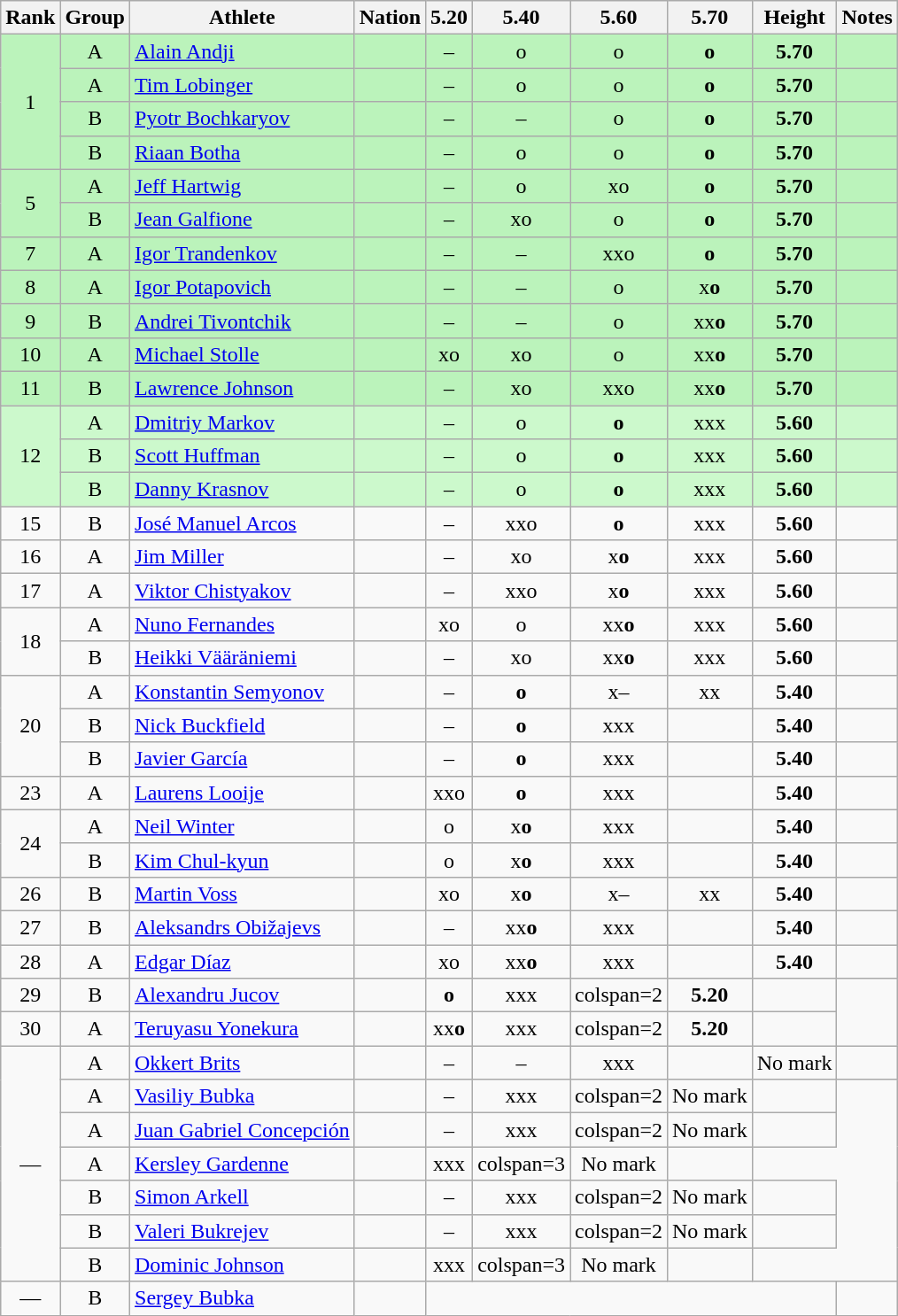<table class="wikitable sortable" style="text-align:center">
<tr>
<th>Rank</th>
<th>Group</th>
<th>Athlete</th>
<th>Nation</th>
<th>5.20</th>
<th>5.40</th>
<th>5.60</th>
<th>5.70</th>
<th>Height</th>
<th>Notes</th>
</tr>
<tr bgcolor=bbf3bb>
<td rowspan=4>1</td>
<td>A</td>
<td align=left><a href='#'>Alain Andji</a></td>
<td align=left></td>
<td>–</td>
<td>o</td>
<td>o</td>
<td><strong>o</strong></td>
<td><strong>5.70</strong></td>
<td></td>
</tr>
<tr bgcolor=bbf3bb>
<td>A</td>
<td align=left><a href='#'>Tim Lobinger</a></td>
<td align=left></td>
<td>–</td>
<td>o</td>
<td>o</td>
<td><strong>o</strong></td>
<td><strong>5.70</strong></td>
<td></td>
</tr>
<tr bgcolor=bbf3bb>
<td>B</td>
<td align=left><a href='#'>Pyotr Bochkaryov</a></td>
<td align=left></td>
<td>–</td>
<td>–</td>
<td>o</td>
<td><strong>o</strong></td>
<td><strong>5.70</strong></td>
<td></td>
</tr>
<tr bgcolor=bbf3bb>
<td>B</td>
<td align=left><a href='#'>Riaan Botha</a></td>
<td align=left></td>
<td>–</td>
<td>o</td>
<td>o</td>
<td><strong>o</strong></td>
<td><strong>5.70</strong></td>
<td></td>
</tr>
<tr bgcolor=bbf3bb>
<td rowspan=2>5</td>
<td>A</td>
<td align=left><a href='#'>Jeff Hartwig</a></td>
<td align=left></td>
<td>–</td>
<td>o</td>
<td>xo</td>
<td><strong>o</strong></td>
<td><strong>5.70</strong></td>
<td></td>
</tr>
<tr bgcolor=bbf3bb>
<td>B</td>
<td align=left><a href='#'>Jean Galfione</a></td>
<td align=left></td>
<td>–</td>
<td>xo</td>
<td>o</td>
<td><strong>o</strong></td>
<td><strong>5.70</strong></td>
<td></td>
</tr>
<tr bgcolor=bbf3bb>
<td>7</td>
<td>A</td>
<td align=left><a href='#'>Igor Trandenkov</a></td>
<td align=left></td>
<td>–</td>
<td>–</td>
<td>xxo</td>
<td><strong>o</strong></td>
<td><strong>5.70</strong></td>
<td></td>
</tr>
<tr bgcolor=bbf3bb>
<td>8</td>
<td>A</td>
<td align=left><a href='#'>Igor Potapovich</a></td>
<td align=left></td>
<td>–</td>
<td>–</td>
<td>o</td>
<td>x<strong>o</strong></td>
<td><strong>5.70</strong></td>
<td></td>
</tr>
<tr bgcolor=bbf3bb>
<td>9</td>
<td>B</td>
<td align=left><a href='#'>Andrei Tivontchik</a></td>
<td align=left></td>
<td>–</td>
<td>–</td>
<td>o</td>
<td>xx<strong>o</strong></td>
<td><strong>5.70</strong></td>
<td></td>
</tr>
<tr bgcolor=bbf3bb>
<td>10</td>
<td>A</td>
<td align=left><a href='#'>Michael Stolle</a></td>
<td align=left></td>
<td>xo</td>
<td>xo</td>
<td>o</td>
<td>xx<strong>o</strong></td>
<td><strong>5.70</strong></td>
<td></td>
</tr>
<tr bgcolor=bbf3bb>
<td>11</td>
<td>B</td>
<td align=left><a href='#'>Lawrence Johnson</a></td>
<td align=left></td>
<td>–</td>
<td>xo</td>
<td>xxo</td>
<td>xx<strong>o</strong></td>
<td><strong>5.70</strong></td>
<td></td>
</tr>
<tr bgcolor=ccf9cc>
<td rowspan=3>12</td>
<td>A</td>
<td align=left><a href='#'>Dmitriy Markov</a></td>
<td align=left></td>
<td>–</td>
<td>o</td>
<td><strong>o</strong></td>
<td>xxx</td>
<td><strong>5.60</strong></td>
<td></td>
</tr>
<tr bgcolor=ccf9cc>
<td>B</td>
<td align=left><a href='#'>Scott Huffman</a></td>
<td align=left></td>
<td>–</td>
<td>o</td>
<td><strong>o</strong></td>
<td>xxx</td>
<td><strong>5.60</strong></td>
<td></td>
</tr>
<tr bgcolor=ccf9cc>
<td>B</td>
<td align=left><a href='#'>Danny Krasnov</a></td>
<td align=left></td>
<td>–</td>
<td>o</td>
<td><strong>o</strong></td>
<td>xxx</td>
<td><strong>5.60</strong></td>
<td></td>
</tr>
<tr>
<td>15</td>
<td>B</td>
<td align=left><a href='#'>José Manuel Arcos</a></td>
<td align=left></td>
<td>–</td>
<td>xxo</td>
<td><strong>o</strong></td>
<td>xxx</td>
<td><strong>5.60</strong></td>
<td></td>
</tr>
<tr>
<td>16</td>
<td>A</td>
<td align=left><a href='#'>Jim Miller</a></td>
<td align=left></td>
<td>–</td>
<td>xo</td>
<td>x<strong>o</strong></td>
<td>xxx</td>
<td><strong>5.60</strong></td>
<td></td>
</tr>
<tr>
<td>17</td>
<td>A</td>
<td align=left><a href='#'>Viktor Chistyakov</a></td>
<td align=left></td>
<td>–</td>
<td>xxo</td>
<td>x<strong>o</strong></td>
<td>xxx</td>
<td><strong>5.60</strong></td>
<td></td>
</tr>
<tr>
<td rowspan=2>18</td>
<td>A</td>
<td align=left><a href='#'>Nuno Fernandes</a></td>
<td align=left></td>
<td>xo</td>
<td>o</td>
<td>xx<strong>o</strong></td>
<td>xxx</td>
<td><strong>5.60</strong></td>
<td></td>
</tr>
<tr>
<td>B</td>
<td align=left><a href='#'>Heikki Vääräniemi</a></td>
<td align=left></td>
<td>–</td>
<td>xo</td>
<td>xx<strong>o</strong></td>
<td>xxx</td>
<td><strong>5.60</strong></td>
<td></td>
</tr>
<tr>
<td rowspan=3>20</td>
<td>A</td>
<td align=left><a href='#'>Konstantin Semyonov</a></td>
<td align=left></td>
<td>–</td>
<td><strong>o</strong></td>
<td>x–</td>
<td>xx</td>
<td><strong>5.40</strong></td>
<td></td>
</tr>
<tr>
<td>B</td>
<td align=left><a href='#'>Nick Buckfield</a></td>
<td align=left></td>
<td>–</td>
<td><strong>o</strong></td>
<td>xxx</td>
<td></td>
<td><strong>5.40</strong></td>
<td></td>
</tr>
<tr>
<td>B</td>
<td align=left><a href='#'>Javier García</a></td>
<td align=left></td>
<td>–</td>
<td><strong>o</strong></td>
<td>xxx</td>
<td></td>
<td><strong>5.40</strong></td>
<td></td>
</tr>
<tr>
<td>23</td>
<td>A</td>
<td align=left><a href='#'>Laurens Looije</a></td>
<td align=left></td>
<td>xxo</td>
<td><strong>o</strong></td>
<td>xxx</td>
<td></td>
<td><strong>5.40</strong></td>
<td></td>
</tr>
<tr>
<td rowspan=2>24</td>
<td>A</td>
<td align=left><a href='#'>Neil Winter</a></td>
<td align=left></td>
<td>o</td>
<td>x<strong>o</strong></td>
<td>xxx</td>
<td></td>
<td><strong>5.40</strong></td>
<td></td>
</tr>
<tr>
<td>B</td>
<td align=left><a href='#'>Kim Chul-kyun</a></td>
<td align=left></td>
<td>o</td>
<td>x<strong>o</strong></td>
<td>xxx</td>
<td></td>
<td><strong>5.40</strong></td>
<td></td>
</tr>
<tr>
<td>26</td>
<td>B</td>
<td align=left><a href='#'>Martin Voss</a></td>
<td align=left></td>
<td>xo</td>
<td>x<strong>o</strong></td>
<td>x–</td>
<td>xx</td>
<td><strong>5.40</strong></td>
<td></td>
</tr>
<tr>
<td>27</td>
<td>B</td>
<td align=left><a href='#'>Aleksandrs Obižajevs</a></td>
<td align=left></td>
<td>–</td>
<td>xx<strong>o</strong></td>
<td>xxx</td>
<td></td>
<td><strong>5.40</strong></td>
<td></td>
</tr>
<tr>
<td>28</td>
<td>A</td>
<td align=left><a href='#'>Edgar Díaz</a></td>
<td align=left></td>
<td>xo</td>
<td>xx<strong>o</strong></td>
<td>xxx</td>
<td></td>
<td><strong>5.40</strong></td>
<td></td>
</tr>
<tr>
<td>29</td>
<td>B</td>
<td align=left><a href='#'>Alexandru Jucov</a></td>
<td align=left></td>
<td><strong>o</strong></td>
<td>xxx</td>
<td>colspan=2 </td>
<td><strong>5.20</strong></td>
<td></td>
</tr>
<tr>
<td>30</td>
<td>A</td>
<td align=left><a href='#'>Teruyasu Yonekura</a></td>
<td align=left></td>
<td>xx<strong>o</strong></td>
<td>xxx</td>
<td>colspan=2 </td>
<td><strong>5.20</strong></td>
<td></td>
</tr>
<tr>
<td rowspan=7 data-sort-value=31>—</td>
<td>A</td>
<td align=left><a href='#'>Okkert Brits</a></td>
<td align=left></td>
<td>–</td>
<td>–</td>
<td>xxx</td>
<td></td>
<td data-sort-value=1.00>No mark</td>
<td></td>
</tr>
<tr>
<td>A</td>
<td align=left><a href='#'>Vasiliy Bubka</a></td>
<td align=left></td>
<td>–</td>
<td>xxx</td>
<td>colspan=2 </td>
<td data-sort-value=1.00>No mark</td>
<td></td>
</tr>
<tr>
<td>A</td>
<td align=left><a href='#'>Juan Gabriel Concepción</a></td>
<td align=left></td>
<td>–</td>
<td>xxx</td>
<td>colspan=2 </td>
<td data-sort-value=1.00>No mark</td>
<td></td>
</tr>
<tr>
<td>A</td>
<td align=left><a href='#'>Kersley Gardenne</a></td>
<td align=left></td>
<td>xxx</td>
<td>colspan=3 </td>
<td data-sort-value=1.00>No mark</td>
<td></td>
</tr>
<tr>
<td>B</td>
<td align=left><a href='#'>Simon Arkell</a></td>
<td align=left></td>
<td>–</td>
<td>xxx</td>
<td>colspan=2 </td>
<td data-sort-value=1.00>No mark</td>
<td></td>
</tr>
<tr>
<td>B</td>
<td align=left><a href='#'>Valeri Bukrejev</a></td>
<td align=left></td>
<td>–</td>
<td>xxx</td>
<td>colspan=2 </td>
<td data-sort-value=1.00>No mark</td>
<td></td>
</tr>
<tr>
<td>B</td>
<td align=left><a href='#'>Dominic Johnson</a></td>
<td align=left></td>
<td>xxx</td>
<td>colspan=3 </td>
<td data-sort-value=1.00>No mark</td>
<td></td>
</tr>
<tr>
<td data-sort-value=32>—</td>
<td>B</td>
<td align=left><a href='#'>Sergey Bubka</a></td>
<td align=left></td>
<td colspan=5 data-sort-value=0.00></td>
<td></td>
</tr>
</table>
